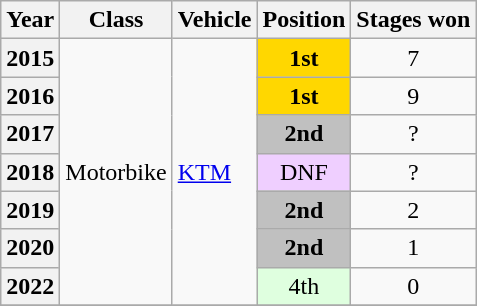<table class="wikitable">
<tr>
<th>Year</th>
<th>Class</th>
<th>Vehicle</th>
<th>Position</th>
<th>Stages won</th>
</tr>
<tr>
<th>2015</th>
<td rowspan="7">Motorbike</td>
<td rowspan="7"> <a href='#'>KTM</a></td>
<td align="center" style="background:gold;"><strong>1st</strong></td>
<td align="center">7</td>
</tr>
<tr>
<th>2016</th>
<td align="center" style="background:gold;"><strong>1st</strong></td>
<td align="center">9</td>
</tr>
<tr>
<th>2017</th>
<td align="center" style="background:silver;"><strong>2nd</strong></td>
<td align="center">?</td>
</tr>
<tr>
<th>2018</th>
<td align="center" style="background:#EFCFFF;">DNF</td>
<td align="center">?</td>
</tr>
<tr>
<th>2019</th>
<td align="center" style="background:silver;"><strong>2nd</strong></td>
<td align="center">2</td>
</tr>
<tr>
<th>2020</th>
<td align="center" style="background:silver;"><strong>2nd</strong></td>
<td align="center">1</td>
</tr>
<tr>
<th>2022</th>
<td align="center" style="background:#DFFFDF;">4th</td>
<td align="center">0</td>
</tr>
<tr>
</tr>
</table>
